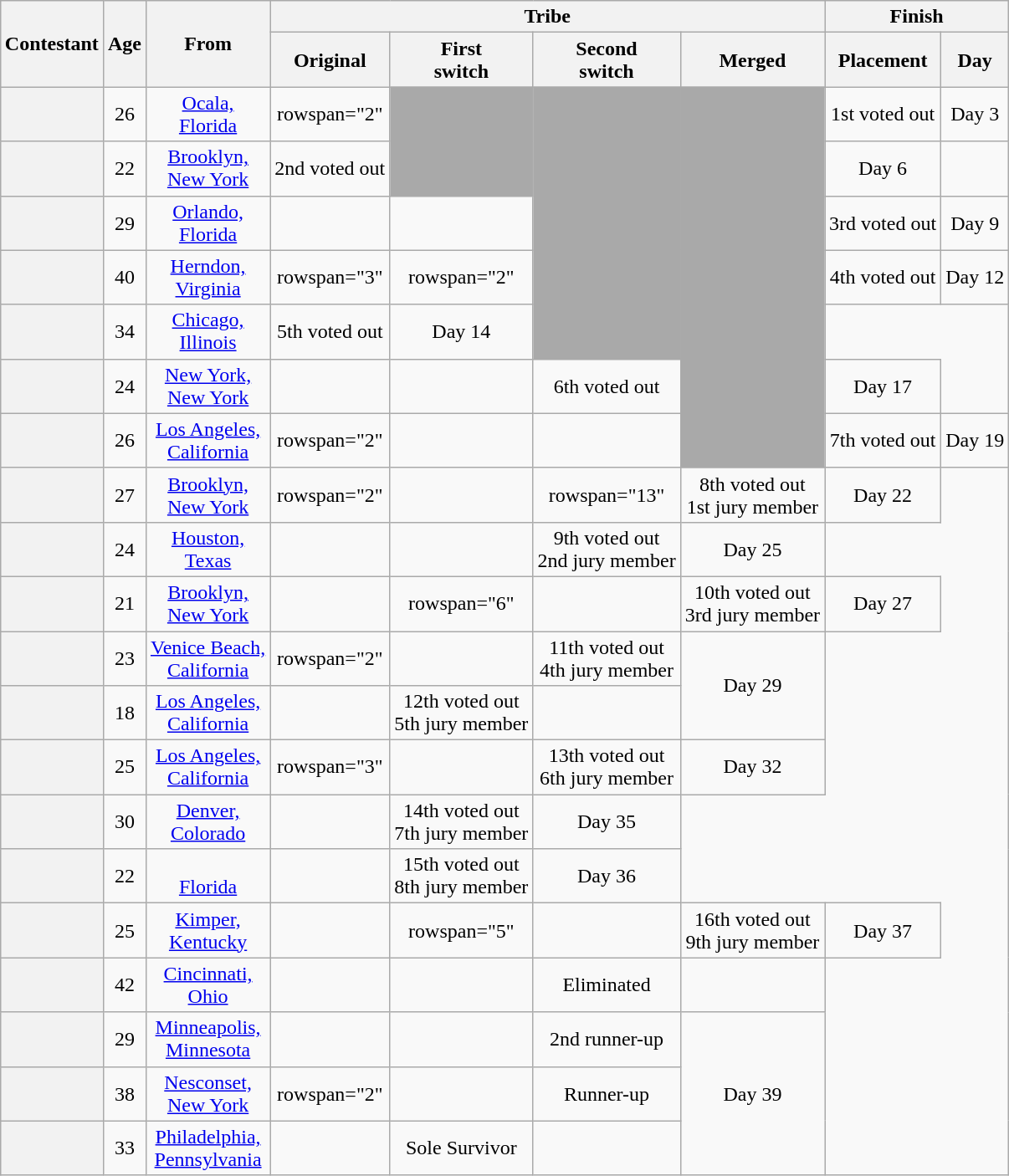<table class="wikitable sortable" style="margin:auto; text-align:center">
<tr>
<th rowspan="2" scope="col">Contestant</th>
<th rowspan="2" scope="col">Age</th>
<th rowspan="2" scope="col" class=unsortable>From</th>
<th colspan="4" scope="colgroup">Tribe</th>
<th colspan="2" scope="colgroup">Finish</th>
</tr>
<tr>
<th scope="col">Original</th>
<th scope="col">First<br>switch</th>
<th scope="col">Second<br>switch</th>
<th scope="col" class=unsortable>Merged</th>
<th scope="col" class=unsortable>Placement</th>
<th scope="col" class=unsortable>Day</th>
</tr>
<tr>
<th scope="row" style=text-align:left></th>
<td>26</td>
<td><a href='#'>Ocala,<br>Florida</a></td>
<td>rowspan="2" </td>
<td rowspan="2" bgcolor="darkgray"></td>
<td rowspan="5" bgcolor="darkgray"></td>
<td rowspan="7" bgcolor="darkgray"></td>
<td>1st voted out</td>
<td>Day 3</td>
</tr>
<tr>
<th scope="row" style=text-align:left></th>
<td>22</td>
<td><a href='#'>Brooklyn,<br>New York</a></td>
<td>2nd voted out</td>
<td>Day 6</td>
</tr>
<tr>
<th scope="row" style=text-align:left></th>
<td>29</td>
<td><a href='#'>Orlando,<br>Florida</a></td>
<td></td>
<td></td>
<td>3rd voted out</td>
<td>Day 9</td>
</tr>
<tr>
<th scope="row" style=text-align:left></th>
<td>40</td>
<td><a href='#'>Herndon,<br>Virginia</a></td>
<td>rowspan="3" </td>
<td>rowspan="2" </td>
<td>4th voted out</td>
<td>Day 12</td>
</tr>
<tr>
<th scope="row" style=text-align:left></th>
<td>34</td>
<td><a href='#'>Chicago,<br>Illinois</a></td>
<td>5th voted out</td>
<td>Day 14</td>
</tr>
<tr>
<th scope="row" style=text-align:left></th>
<td>24</td>
<td><a href='#'>New York,<br>New York</a></td>
<td></td>
<td></td>
<td>6th voted out</td>
<td>Day 17</td>
</tr>
<tr>
<th scope="row" style=text-align:left></th>
<td>26</td>
<td><a href='#'>Los Angeles,<br>California</a></td>
<td>rowspan="2" </td>
<td></td>
<td></td>
<td>7th voted out</td>
<td>Day 19</td>
</tr>
<tr>
<th scope="row" style=text-align:left></th>
<td>27</td>
<td><a href='#'>Brooklyn,<br>New York</a></td>
<td>rowspan="2" </td>
<td></td>
<td>rowspan="13" </td>
<td>8th voted out<br>1st jury member</td>
<td>Day 22</td>
</tr>
<tr>
<th scope="row" style=text-align:left></th>
<td>24</td>
<td><a href='#'>Houston,<br>Texas</a></td>
<td></td>
<td></td>
<td>9th voted out<br>2nd jury member</td>
<td>Day 25</td>
</tr>
<tr>
<th scope="row" style=text-align:left></th>
<td>21</td>
<td><a href='#'>Brooklyn,<br>New York</a></td>
<td></td>
<td>rowspan="6" </td>
<td></td>
<td>10th voted out<br>3rd jury member</td>
<td>Day 27</td>
</tr>
<tr>
<th scope="row" style=text-align:left></th>
<td>23</td>
<td><a href='#'>Venice Beach,<br>California</a></td>
<td>rowspan="2" </td>
<td></td>
<td>11th voted out<br>4th jury member</td>
<td rowspan="2">Day 29</td>
</tr>
<tr>
<th scope="row" style=text-align:left></th>
<td>18</td>
<td><a href='#'>Los Angeles,<br>California</a></td>
<td></td>
<td>12th voted out<br>5th jury member</td>
</tr>
<tr>
<th scope="row" style=text-align:left></th>
<td>25</td>
<td><a href='#'>Los Angeles,<br>California</a></td>
<td>rowspan="3" </td>
<td></td>
<td>13th voted out<br>6th jury member</td>
<td>Day 32</td>
</tr>
<tr>
<th scope="row" style=text-align:left></th>
<td>30</td>
<td><a href='#'>Denver,<br>Colorado</a></td>
<td></td>
<td>14th voted out<br>7th jury member</td>
<td>Day 35</td>
</tr>
<tr>
<th scope="row" style=text-align:left></th>
<td>22</td>
<td><a href='#'><br>Florida</a></td>
<td></td>
<td>15th voted out<br>8th jury member</td>
<td>Day 36</td>
</tr>
<tr>
<th scope="row" style=text-align:left></th>
<td>25</td>
<td><a href='#'>Kimper,<br>Kentucky</a></td>
<td></td>
<td>rowspan="5" </td>
<td></td>
<td>16th voted out<br>9th jury member</td>
<td>Day 37</td>
</tr>
<tr>
<th scope="row" style=text-align:left></th>
<td>42</td>
<td><a href='#'>Cincinnati,<br>Ohio</a></td>
<td></td>
<td></td>
<td>Eliminated<br></td>
<td></td>
</tr>
<tr>
<th scope="row" style=text-align:left></th>
<td>29</td>
<td><a href='#'>Minneapolis,<br>Minnesota</a></td>
<td></td>
<td></td>
<td>2nd runner-up<br></td>
<td rowspan="3">Day 39</td>
</tr>
<tr>
<th scope="row" style=text-align:left></th>
<td>38</td>
<td><a href='#'>Nesconset,<br>New York</a></td>
<td>rowspan="2" </td>
<td></td>
<td>Runner-up</td>
</tr>
<tr>
<th scope="row" style=text-align:left></th>
<td>33</td>
<td><a href='#'>Philadelphia,<br>Pennsylvania</a></td>
<td></td>
<td>Sole Survivor</td>
</tr>
</table>
